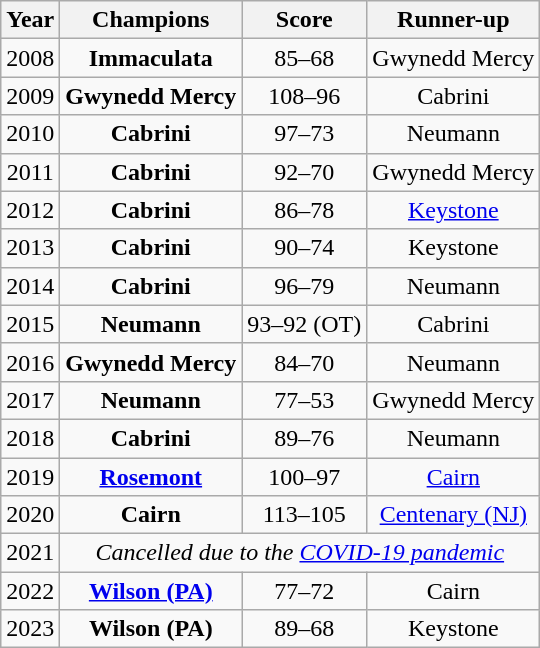<table class="wikitable sortable">
<tr>
<th>Year</th>
<th>Champions</th>
<th>Score</th>
<th>Runner-up</th>
</tr>
<tr align=center>
<td>2008</td>
<td><strong>Immaculata</strong></td>
<td>85–68</td>
<td>Gwynedd Mercy</td>
</tr>
<tr align=center>
<td>2009</td>
<td><strong>Gwynedd Mercy</strong></td>
<td>108–96</td>
<td>Cabrini</td>
</tr>
<tr align=center>
<td>2010</td>
<td><strong>Cabrini</strong></td>
<td>97–73</td>
<td>Neumann</td>
</tr>
<tr align=center>
<td>2011</td>
<td><strong>Cabrini</strong></td>
<td>92–70</td>
<td>Gwynedd Mercy</td>
</tr>
<tr align=center>
<td>2012</td>
<td><strong>Cabrini</strong></td>
<td>86–78</td>
<td><a href='#'>Keystone</a></td>
</tr>
<tr align=center>
<td>2013</td>
<td><strong>Cabrini</strong></td>
<td>90–74</td>
<td>Keystone</td>
</tr>
<tr align=center>
<td>2014</td>
<td><strong>Cabrini</strong></td>
<td>96–79</td>
<td>Neumann</td>
</tr>
<tr align=center>
<td>2015</td>
<td><strong>Neumann</strong></td>
<td>93–92 (OT)</td>
<td>Cabrini</td>
</tr>
<tr align=center>
<td>2016</td>
<td><strong>Gwynedd Mercy</strong></td>
<td>84–70</td>
<td>Neumann</td>
</tr>
<tr align=center>
<td>2017</td>
<td><strong>Neumann</strong></td>
<td>77–53</td>
<td>Gwynedd Mercy</td>
</tr>
<tr align=center>
<td>2018</td>
<td><strong>Cabrini</strong></td>
<td>89–76</td>
<td>Neumann</td>
</tr>
<tr align=center>
<td>2019</td>
<td><strong><a href='#'>Rosemont</a></strong></td>
<td>100–97</td>
<td><a href='#'>Cairn</a></td>
</tr>
<tr align=center>
<td>2020</td>
<td><strong>Cairn</strong></td>
<td>113–105</td>
<td><a href='#'>Centenary (NJ)</a></td>
</tr>
<tr align=center>
<td>2021</td>
<td colspan=3><em>Cancelled due to the <a href='#'>COVID-19 pandemic</a></em></td>
</tr>
<tr align=center>
<td>2022</td>
<td><strong><a href='#'>Wilson (PA)</a></strong></td>
<td>77–72</td>
<td>Cairn</td>
</tr>
<tr align=center>
<td>2023</td>
<td><strong>Wilson (PA)</strong></td>
<td>89–68</td>
<td>Keystone</td>
</tr>
</table>
